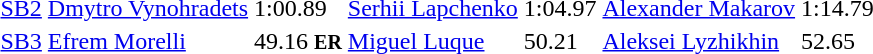<table>
<tr>
<td><a href='#'>SB2</a></td>
<td><a href='#'>Dmytro Vynohradets</a><br></td>
<td>1:00.89</td>
<td><a href='#'>Serhii Lapchenko</a><br></td>
<td>1:04.97</td>
<td><a href='#'>Alexander Makarov</a><br></td>
<td>1:14.79</td>
</tr>
<tr>
<td><a href='#'>SB3</a></td>
<td><a href='#'>Efrem Morelli</a><br></td>
<td>49.16 <small><strong>ER</strong></small></td>
<td><a href='#'>Miguel Luque</a><br></td>
<td>50.21</td>
<td><a href='#'>Aleksei Lyzhikhin</a><br></td>
<td>52.65</td>
</tr>
</table>
